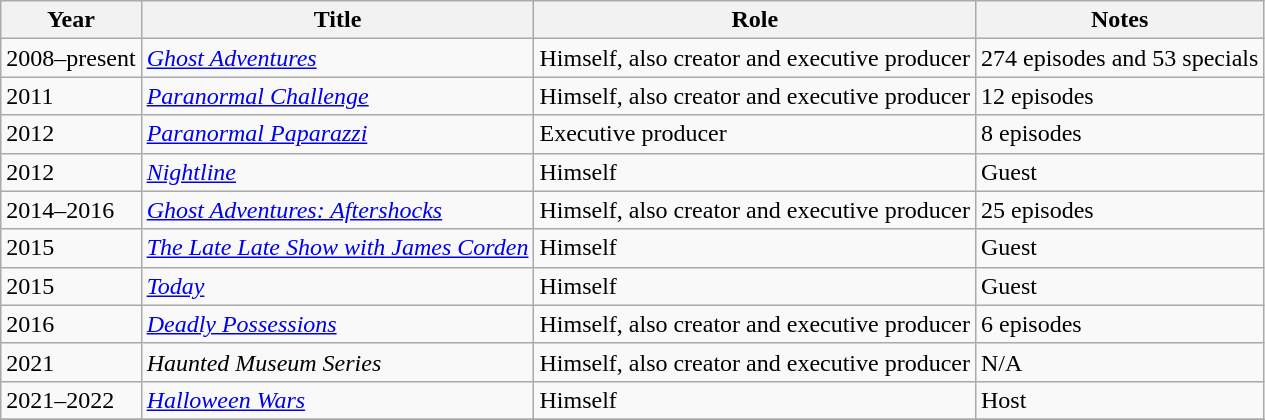<table class="wikitable sortable">
<tr>
<th>Year</th>
<th>Title</th>
<th>Role</th>
<th class="unsortable">Notes</th>
</tr>
<tr>
<td>2008–present</td>
<td><em><a href='#'>Ghost Adventures</a></em></td>
<td>Himself, also creator and executive producer</td>
<td>274 episodes and 53 specials</td>
</tr>
<tr>
<td>2011</td>
<td><em><a href='#'>Paranormal Challenge</a></em></td>
<td>Himself, also creator and executive producer</td>
<td>12 episodes</td>
</tr>
<tr>
<td>2012</td>
<td><em><a href='#'>Paranormal Paparazzi</a></em></td>
<td>Executive producer</td>
<td>8 episodes</td>
</tr>
<tr>
<td>2012</td>
<td><em><a href='#'>Nightline</a></em></td>
<td>Himself</td>
<td>Guest</td>
</tr>
<tr>
<td>2014–2016</td>
<td><em><a href='#'>Ghost Adventures: Aftershocks</a></em></td>
<td>Himself, also creator and executive producer</td>
<td>25 episodes</td>
</tr>
<tr>
<td>2015</td>
<td><em><a href='#'>The Late Late Show with James Corden</a></em></td>
<td>Himself</td>
<td>Guest</td>
</tr>
<tr>
<td>2015</td>
<td><em><a href='#'>Today</a></em></td>
<td>Himself</td>
<td>Guest</td>
</tr>
<tr>
<td>2016</td>
<td><em><a href='#'>Deadly Possessions</a></em></td>
<td>Himself, also creator and executive producer</td>
<td>6 episodes</td>
</tr>
<tr>
<td>2021</td>
<td><em>Haunted Museum Series</em></td>
<td>Himself, also creator and executive producer</td>
<td>N/A</td>
</tr>
<tr>
<td>2021–2022</td>
<td><em><a href='#'>Halloween Wars</a></em></td>
<td>Himself</td>
<td>Host</td>
</tr>
<tr>
</tr>
</table>
